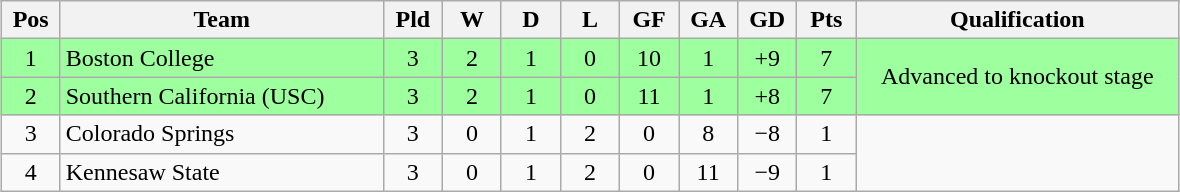<table class="wikitable" style="text-align:center; margin: 1em auto">
<tr>
<th style=width:2em>Pos</th>
<th style=width:13em>Team</th>
<th style=width:2em>Pld</th>
<th style=width:2em>W</th>
<th style=width:2em>D</th>
<th style=width:2em>L</th>
<th style=width:2em>GF</th>
<th style=width:2em>GA</th>
<th style=width:2em>GD</th>
<th style=width:2em>Pts</th>
<th style=width:13em>Qualification</th>
</tr>
<tr bgcolor="#9eff9e">
<td>1</td>
<td style="text-align:left">Boston College</td>
<td>3</td>
<td>2</td>
<td>1</td>
<td>0</td>
<td>10</td>
<td>1</td>
<td>+9</td>
<td>7</td>
<td rowspan="2">Advanced to knockout stage</td>
</tr>
<tr bgcolor="#9eff9e">
<td>2</td>
<td style="text-align:left">Southern California (USC)</td>
<td>3</td>
<td>2</td>
<td>1</td>
<td>0</td>
<td>11</td>
<td>1</td>
<td>+8<strong></strong></td>
<td>7</td>
</tr>
<tr>
<td>3</td>
<td style="text-align:left">Colorado Springs</td>
<td>3</td>
<td>0</td>
<td>1</td>
<td>2</td>
<td>0</td>
<td>8</td>
<td>−8</td>
<td>1</td>
</tr>
<tr>
<td>4</td>
<td style="text-align:left">Kennesaw State</td>
<td>3</td>
<td>0</td>
<td>1</td>
<td>2</td>
<td>0</td>
<td>11</td>
<td>−9<strong></strong></td>
<td>1</td>
</tr>
</table>
